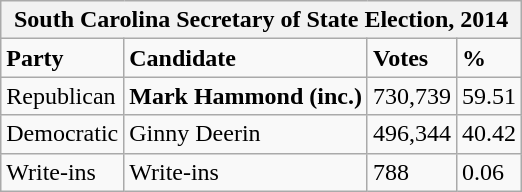<table class="wikitable">
<tr>
<th colspan="4">South Carolina Secretary of State Election, 2014</th>
</tr>
<tr>
<td><strong>Party</strong></td>
<td><strong>Candidate</strong></td>
<td><strong>Votes</strong></td>
<td><strong>%</strong></td>
</tr>
<tr>
<td>Republican</td>
<td><strong>Mark Hammond (inc.)</strong></td>
<td>730,739</td>
<td>59.51</td>
</tr>
<tr>
<td>Democratic</td>
<td>Ginny Deerin</td>
<td>496,344</td>
<td>40.42</td>
</tr>
<tr>
<td>Write-ins</td>
<td>Write-ins</td>
<td>788</td>
<td>0.06</td>
</tr>
</table>
